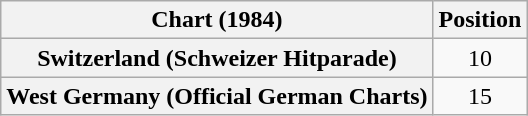<table class="wikitable plainrowheaders" style="text-align:center">
<tr>
<th scope="col">Chart (1984)</th>
<th scope="col">Position</th>
</tr>
<tr>
<th scope="row">Switzerland (Schweizer Hitparade)</th>
<td>10</td>
</tr>
<tr>
<th scope="row">West Germany (Official German Charts)</th>
<td>15</td>
</tr>
</table>
